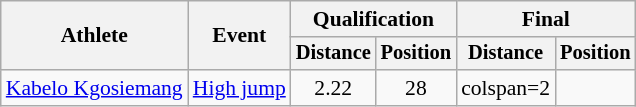<table class=wikitable style="font-size:90%">
<tr>
<th rowspan="2">Athlete</th>
<th rowspan="2">Event</th>
<th colspan="2">Qualification</th>
<th colspan="2">Final</th>
</tr>
<tr style="font-size:95%">
<th>Distance</th>
<th>Position</th>
<th>Distance</th>
<th>Position</th>
</tr>
<tr style=text-align:center>
<td style=text-align:left><a href='#'>Kabelo Kgosiemang</a></td>
<td style=text-align:left><a href='#'>High jump</a></td>
<td>2.22</td>
<td>28</td>
<td>colspan=2 </td>
</tr>
</table>
